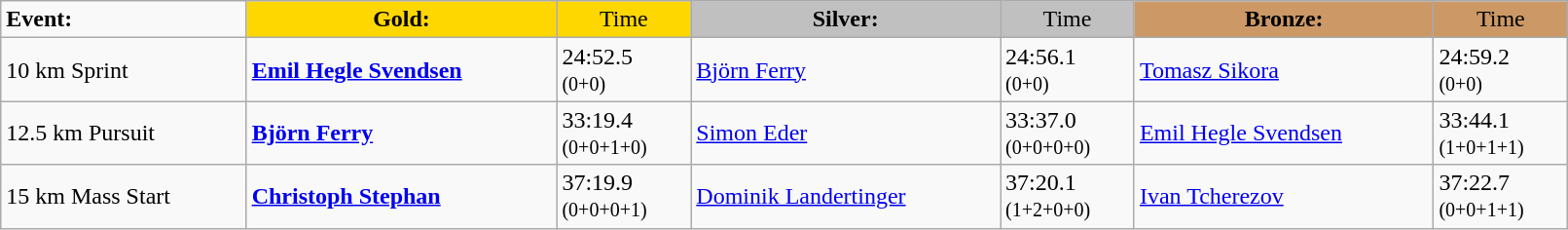<table class="wikitable" width=85%>
<tr>
<td><strong>Event:</strong></td>
<td style="text-align:center;background-color:gold;"><strong>Gold:</strong></td>
<td style="text-align:center;background-color:gold;">Time</td>
<td style="text-align:center;background-color:silver;"><strong>Silver:</strong></td>
<td style="text-align:center;background-color:silver;">Time</td>
<td style="text-align:center;background-color:#CC9966;"><strong>Bronze:</strong></td>
<td style="text-align:center;background-color:#CC9966;">Time</td>
</tr>
<tr>
<td>10 km Sprint<br></td>
<td><strong><a href='#'>Emil Hegle Svendsen</a><br><small></small></strong></td>
<td>24:52.5<br><small>(0+0)</small></td>
<td><a href='#'>Björn Ferry</a><br><small></small></td>
<td>24:56.1<br><small>(0+0)</small></td>
<td><a href='#'>Tomasz Sikora</a><br><small></small></td>
<td>24:59.2<br><small>(0+0)</small></td>
</tr>
<tr>
<td>12.5 km Pursuit<br></td>
<td><strong><a href='#'>Björn Ferry</a></strong><br><small></small></td>
<td>33:19.4<br><small>(0+0+1+0)</small></td>
<td><a href='#'>Simon Eder</a><br><small></small></td>
<td>33:37.0<br><small>(0+0+0+0)</small></td>
<td><a href='#'>Emil Hegle Svendsen</a><br><small></small></td>
<td>33:44.1<br><small>(1+0+1+1)</small></td>
</tr>
<tr>
<td>15 km Mass Start<br></td>
<td><strong><a href='#'>Christoph Stephan</a></strong><br><small></small></td>
<td>37:19.9<br><small>(0+0+0+1)</small></td>
<td><a href='#'>Dominik Landertinger</a><br><small></small></td>
<td>37:20.1<br><small>(1+2+0+0)</small></td>
<td><a href='#'>Ivan Tcherezov</a><br><small></small></td>
<td>37:22.7<br><small>(0+0+1+1)</small></td>
</tr>
</table>
